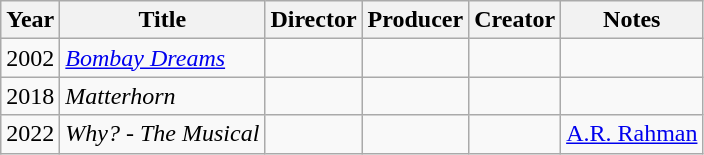<table class="wikitable">
<tr>
<th>Year</th>
<th>Title</th>
<th>Director</th>
<th>Producer</th>
<th>Creator</th>
<th>Notes</th>
</tr>
<tr>
<td>2002</td>
<td><em><a href='#'>Bombay Dreams</a></em></td>
<td></td>
<td></td>
<td></td>
<td></td>
</tr>
<tr>
<td>2018</td>
<td><em>Matterhorn</em></td>
<td></td>
<td></td>
<td></td>
<td></td>
</tr>
<tr>
<td>2022</td>
<td><em>Why? - The Musical</em></td>
<td></td>
<td></td>
<td></td>
<td> <a href='#'>A.R. Rahman</a></td>
</tr>
</table>
